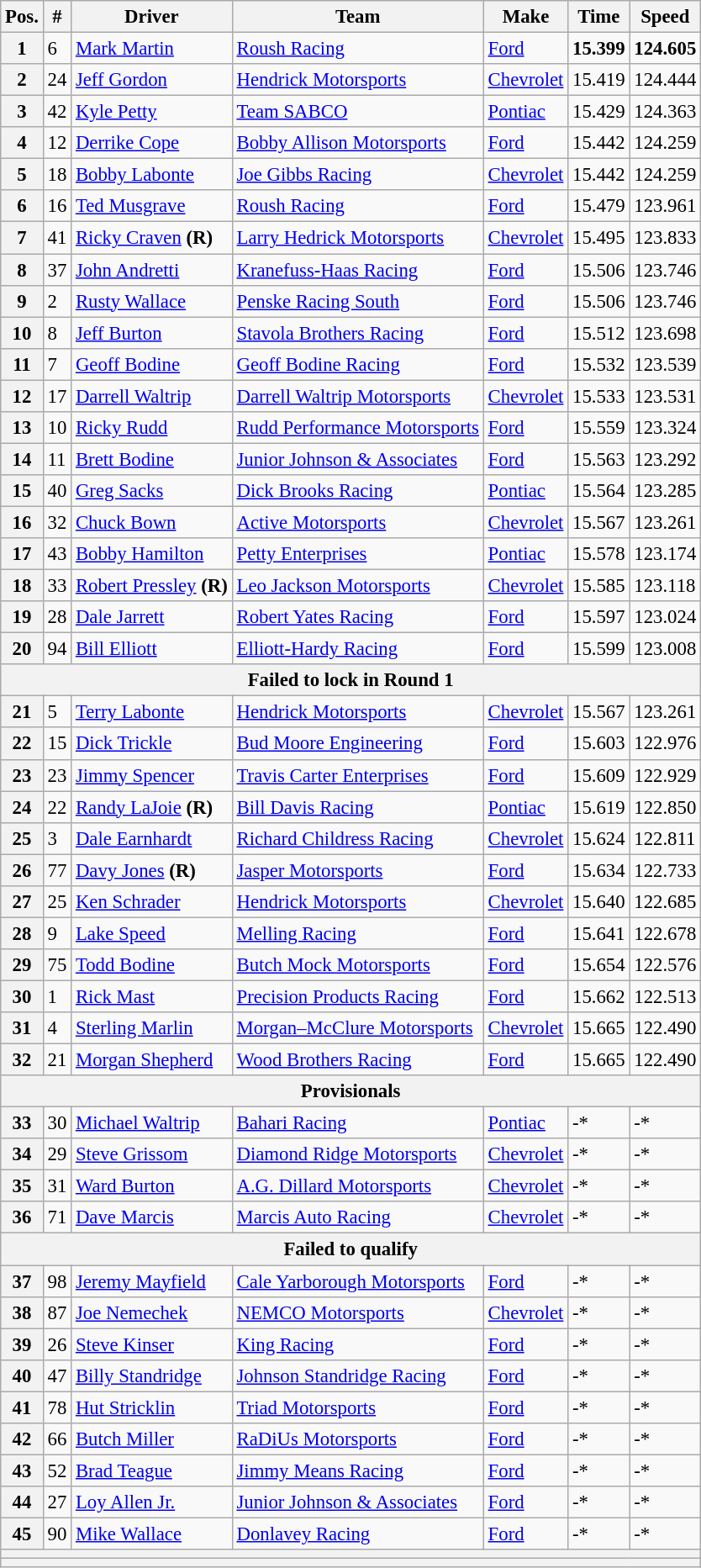<table class="wikitable" style="font-size:95%">
<tr>
<th>Pos.</th>
<th>#</th>
<th>Driver</th>
<th>Team</th>
<th>Make</th>
<th>Time</th>
<th>Speed</th>
</tr>
<tr>
<th>1</th>
<td>6</td>
<td><a href='#'>Mark Martin</a></td>
<td><a href='#'>Roush Racing</a></td>
<td><a href='#'>Ford</a></td>
<td><strong>15.399</strong></td>
<td><strong>124.605</strong></td>
</tr>
<tr>
<th>2</th>
<td>24</td>
<td><a href='#'>Jeff Gordon</a></td>
<td><a href='#'>Hendrick Motorsports</a></td>
<td><a href='#'>Chevrolet</a></td>
<td>15.419</td>
<td>124.444</td>
</tr>
<tr>
<th>3</th>
<td>42</td>
<td><a href='#'>Kyle Petty</a></td>
<td><a href='#'>Team SABCO</a></td>
<td><a href='#'>Pontiac</a></td>
<td>15.429</td>
<td>124.363</td>
</tr>
<tr>
<th>4</th>
<td>12</td>
<td><a href='#'>Derrike Cope</a></td>
<td><a href='#'>Bobby Allison Motorsports</a></td>
<td><a href='#'>Ford</a></td>
<td>15.442</td>
<td>124.259</td>
</tr>
<tr>
<th>5</th>
<td>18</td>
<td><a href='#'>Bobby Labonte</a></td>
<td><a href='#'>Joe Gibbs Racing</a></td>
<td><a href='#'>Chevrolet</a></td>
<td>15.442</td>
<td>124.259</td>
</tr>
<tr>
<th>6</th>
<td>16</td>
<td><a href='#'>Ted Musgrave</a></td>
<td><a href='#'>Roush Racing</a></td>
<td><a href='#'>Ford</a></td>
<td>15.479</td>
<td>123.961</td>
</tr>
<tr>
<th>7</th>
<td>41</td>
<td><a href='#'>Ricky Craven</a> <strong>(R)</strong></td>
<td><a href='#'>Larry Hedrick Motorsports</a></td>
<td><a href='#'>Chevrolet</a></td>
<td>15.495</td>
<td>123.833</td>
</tr>
<tr>
<th>8</th>
<td>37</td>
<td><a href='#'>John Andretti</a></td>
<td><a href='#'>Kranefuss-Haas Racing</a></td>
<td><a href='#'>Ford</a></td>
<td>15.506</td>
<td>123.746</td>
</tr>
<tr>
<th>9</th>
<td>2</td>
<td><a href='#'>Rusty Wallace</a></td>
<td><a href='#'>Penske Racing South</a></td>
<td><a href='#'>Ford</a></td>
<td>15.506</td>
<td>123.746</td>
</tr>
<tr>
<th>10</th>
<td>8</td>
<td><a href='#'>Jeff Burton</a></td>
<td><a href='#'>Stavola Brothers Racing</a></td>
<td><a href='#'>Ford</a></td>
<td>15.512</td>
<td>123.698</td>
</tr>
<tr>
<th>11</th>
<td>7</td>
<td><a href='#'>Geoff Bodine</a></td>
<td><a href='#'>Geoff Bodine Racing</a></td>
<td><a href='#'>Ford</a></td>
<td>15.532</td>
<td>123.539</td>
</tr>
<tr>
<th>12</th>
<td>17</td>
<td><a href='#'>Darrell Waltrip</a></td>
<td><a href='#'>Darrell Waltrip Motorsports</a></td>
<td><a href='#'>Chevrolet</a></td>
<td>15.533</td>
<td>123.531</td>
</tr>
<tr>
<th>13</th>
<td>10</td>
<td><a href='#'>Ricky Rudd</a></td>
<td><a href='#'>Rudd Performance Motorsports</a></td>
<td><a href='#'>Ford</a></td>
<td>15.559</td>
<td>123.324</td>
</tr>
<tr>
<th>14</th>
<td>11</td>
<td><a href='#'>Brett Bodine</a></td>
<td><a href='#'>Junior Johnson & Associates</a></td>
<td><a href='#'>Ford</a></td>
<td>15.563</td>
<td>123.292</td>
</tr>
<tr>
<th>15</th>
<td>40</td>
<td><a href='#'>Greg Sacks</a></td>
<td><a href='#'>Dick Brooks Racing</a></td>
<td><a href='#'>Pontiac</a></td>
<td>15.564</td>
<td>123.285</td>
</tr>
<tr>
<th>16</th>
<td>32</td>
<td><a href='#'>Chuck Bown</a></td>
<td><a href='#'>Active Motorsports</a></td>
<td><a href='#'>Chevrolet</a></td>
<td>15.567</td>
<td>123.261</td>
</tr>
<tr>
<th>17</th>
<td>43</td>
<td><a href='#'>Bobby Hamilton</a></td>
<td><a href='#'>Petty Enterprises</a></td>
<td><a href='#'>Pontiac</a></td>
<td>15.578</td>
<td>123.174</td>
</tr>
<tr>
<th>18</th>
<td>33</td>
<td><a href='#'>Robert Pressley</a> <strong>(R)</strong></td>
<td><a href='#'>Leo Jackson Motorsports</a></td>
<td><a href='#'>Chevrolet</a></td>
<td>15.585</td>
<td>123.118</td>
</tr>
<tr>
<th>19</th>
<td>28</td>
<td><a href='#'>Dale Jarrett</a></td>
<td><a href='#'>Robert Yates Racing</a></td>
<td><a href='#'>Ford</a></td>
<td>15.597</td>
<td>123.024</td>
</tr>
<tr>
<th>20</th>
<td>94</td>
<td><a href='#'>Bill Elliott</a></td>
<td><a href='#'>Elliott-Hardy Racing</a></td>
<td><a href='#'>Ford</a></td>
<td>15.599</td>
<td>123.008</td>
</tr>
<tr>
<th colspan="7">Failed to lock in Round 1</th>
</tr>
<tr>
<th>21</th>
<td>5</td>
<td><a href='#'>Terry Labonte</a></td>
<td><a href='#'>Hendrick Motorsports</a></td>
<td><a href='#'>Chevrolet</a></td>
<td>15.567</td>
<td>123.261</td>
</tr>
<tr>
<th>22</th>
<td>15</td>
<td><a href='#'>Dick Trickle</a></td>
<td><a href='#'>Bud Moore Engineering</a></td>
<td><a href='#'>Ford</a></td>
<td>15.603</td>
<td>122.976</td>
</tr>
<tr>
<th>23</th>
<td>23</td>
<td><a href='#'>Jimmy Spencer</a></td>
<td><a href='#'>Travis Carter Enterprises</a></td>
<td><a href='#'>Ford</a></td>
<td>15.609</td>
<td>122.929</td>
</tr>
<tr>
<th>24</th>
<td>22</td>
<td><a href='#'>Randy LaJoie</a> <strong>(R)</strong></td>
<td><a href='#'>Bill Davis Racing</a></td>
<td><a href='#'>Pontiac</a></td>
<td>15.619</td>
<td>122.850</td>
</tr>
<tr>
<th>25</th>
<td>3</td>
<td><a href='#'>Dale Earnhardt</a></td>
<td><a href='#'>Richard Childress Racing</a></td>
<td><a href='#'>Chevrolet</a></td>
<td>15.624</td>
<td>122.811</td>
</tr>
<tr>
<th>26</th>
<td>77</td>
<td><a href='#'>Davy Jones</a> <strong>(R)</strong></td>
<td><a href='#'>Jasper Motorsports</a></td>
<td><a href='#'>Ford</a></td>
<td>15.634</td>
<td>122.733</td>
</tr>
<tr>
<th>27</th>
<td>25</td>
<td><a href='#'>Ken Schrader</a></td>
<td><a href='#'>Hendrick Motorsports</a></td>
<td><a href='#'>Chevrolet</a></td>
<td>15.640</td>
<td>122.685</td>
</tr>
<tr>
<th>28</th>
<td>9</td>
<td><a href='#'>Lake Speed</a></td>
<td><a href='#'>Melling Racing</a></td>
<td><a href='#'>Ford</a></td>
<td>15.641</td>
<td>122.678</td>
</tr>
<tr>
<th>29</th>
<td>75</td>
<td><a href='#'>Todd Bodine</a></td>
<td><a href='#'>Butch Mock Motorsports</a></td>
<td><a href='#'>Ford</a></td>
<td>15.654</td>
<td>122.576</td>
</tr>
<tr>
<th>30</th>
<td>1</td>
<td><a href='#'>Rick Mast</a></td>
<td><a href='#'>Precision Products Racing</a></td>
<td><a href='#'>Ford</a></td>
<td>15.662</td>
<td>122.513</td>
</tr>
<tr>
<th>31</th>
<td>4</td>
<td><a href='#'>Sterling Marlin</a></td>
<td><a href='#'>Morgan–McClure Motorsports</a></td>
<td><a href='#'>Chevrolet</a></td>
<td>15.665</td>
<td>122.490</td>
</tr>
<tr>
<th>32</th>
<td>21</td>
<td><a href='#'>Morgan Shepherd</a></td>
<td><a href='#'>Wood Brothers Racing</a></td>
<td><a href='#'>Ford</a></td>
<td>15.665</td>
<td>122.490</td>
</tr>
<tr>
<th colspan="7">Provisionals</th>
</tr>
<tr>
<th>33</th>
<td>30</td>
<td><a href='#'>Michael Waltrip</a></td>
<td><a href='#'>Bahari Racing</a></td>
<td><a href='#'>Pontiac</a></td>
<td>-*</td>
<td>-*</td>
</tr>
<tr>
<th>34</th>
<td>29</td>
<td><a href='#'>Steve Grissom</a></td>
<td><a href='#'>Diamond Ridge Motorsports</a></td>
<td><a href='#'>Chevrolet</a></td>
<td>-*</td>
<td>-*</td>
</tr>
<tr>
<th>35</th>
<td>31</td>
<td><a href='#'>Ward Burton</a></td>
<td><a href='#'>A.G. Dillard Motorsports</a></td>
<td><a href='#'>Chevrolet</a></td>
<td>-*</td>
<td>-*</td>
</tr>
<tr>
<th>36</th>
<td>71</td>
<td><a href='#'>Dave Marcis</a></td>
<td><a href='#'>Marcis Auto Racing</a></td>
<td><a href='#'>Chevrolet</a></td>
<td>-*</td>
<td>-*</td>
</tr>
<tr>
<th colspan="7">Failed to qualify</th>
</tr>
<tr>
<th>37</th>
<td>98</td>
<td><a href='#'>Jeremy Mayfield</a></td>
<td><a href='#'>Cale Yarborough Motorsports</a></td>
<td><a href='#'>Ford</a></td>
<td>-*</td>
<td>-*</td>
</tr>
<tr>
<th>38</th>
<td>87</td>
<td><a href='#'>Joe Nemechek</a></td>
<td><a href='#'>NEMCO Motorsports</a></td>
<td><a href='#'>Chevrolet</a></td>
<td>-*</td>
<td>-*</td>
</tr>
<tr>
<th>39</th>
<td>26</td>
<td><a href='#'>Steve Kinser</a></td>
<td><a href='#'>King Racing</a></td>
<td><a href='#'>Ford</a></td>
<td>-*</td>
<td>-*</td>
</tr>
<tr>
<th>40</th>
<td>47</td>
<td><a href='#'>Billy Standridge</a></td>
<td><a href='#'>Johnson Standridge Racing</a></td>
<td><a href='#'>Ford</a></td>
<td>-*</td>
<td>-*</td>
</tr>
<tr>
<th>41</th>
<td>78</td>
<td><a href='#'>Hut Stricklin</a></td>
<td><a href='#'>Triad Motorsports</a></td>
<td><a href='#'>Ford</a></td>
<td>-*</td>
<td>-*</td>
</tr>
<tr>
<th>42</th>
<td>66</td>
<td><a href='#'>Butch Miller</a></td>
<td><a href='#'>RaDiUs Motorsports</a></td>
<td><a href='#'>Ford</a></td>
<td>-*</td>
<td>-*</td>
</tr>
<tr>
<th>43</th>
<td>52</td>
<td><a href='#'>Brad Teague</a></td>
<td><a href='#'>Jimmy Means Racing</a></td>
<td><a href='#'>Ford</a></td>
<td>-*</td>
<td>-*</td>
</tr>
<tr>
<th>44</th>
<td>27</td>
<td><a href='#'>Loy Allen Jr.</a></td>
<td><a href='#'>Junior Johnson & Associates</a></td>
<td><a href='#'>Ford</a></td>
<td>-*</td>
<td>-*</td>
</tr>
<tr>
<th>45</th>
<td>90</td>
<td><a href='#'>Mike Wallace</a></td>
<td><a href='#'>Donlavey Racing</a></td>
<td><a href='#'>Ford</a></td>
<td>-*</td>
<td>-*</td>
</tr>
<tr>
<th colspan="7"></th>
</tr>
<tr>
<th colspan="7"></th>
</tr>
</table>
